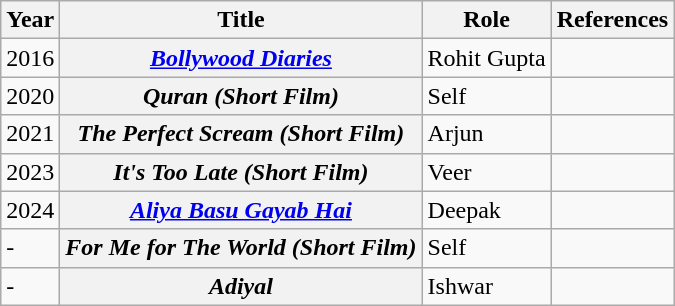<table class="wikitable sortable plainrowheaders">
<tr>
<th>Year</th>
<th>Title</th>
<th>Role</th>
<th>References</th>
</tr>
<tr>
<td>2016</td>
<th scope="row"><em><a href='#'>Bollywood Diaries</a></em></th>
<td>Rohit Gupta</td>
<td></td>
</tr>
<tr>
<td>2020</td>
<th scope="row"><em>Quran (Short Film)</em></th>
<td>Self</td>
<td></td>
</tr>
<tr>
<td>2021</td>
<th scope="row"><em>The Perfect Scream (Short Film)</em></th>
<td>Arjun</td>
<td></td>
</tr>
<tr>
<td>2023</td>
<th scope="row"><em>It's Too Late (Short Film)</em></th>
<td>Veer</td>
<td></td>
</tr>
<tr>
<td>2024</td>
<th scope="row"><em><a href='#'>Aliya Basu Gayab Hai</a></em></th>
<td>Deepak</td>
<td></td>
</tr>
<tr>
<td>-</td>
<th scope="row"><em>For Me for The World (Short Film)</em></th>
<td>Self</td>
<td></td>
</tr>
<tr>
<td>-</td>
<th scope="row"><em>Adiyal</em></th>
<td>Ishwar</td>
<td></td>
</tr>
</table>
